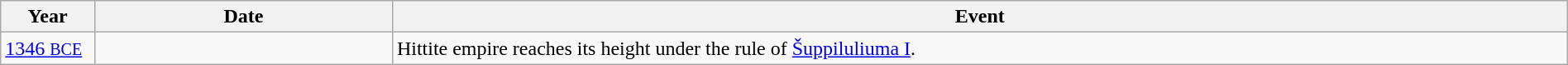<table class="wikitable" width="100%">
<tr>
<th style="width:6%">Year</th>
<th style="width:19%">Date</th>
<th>Event</th>
</tr>
<tr>
<td><a href='#'>1346 <small>BCE</small></a></td>
<td></td>
<td>Hittite empire reaches its height under the rule of <a href='#'>Šuppiluliuma I</a>.</td>
</tr>
</table>
